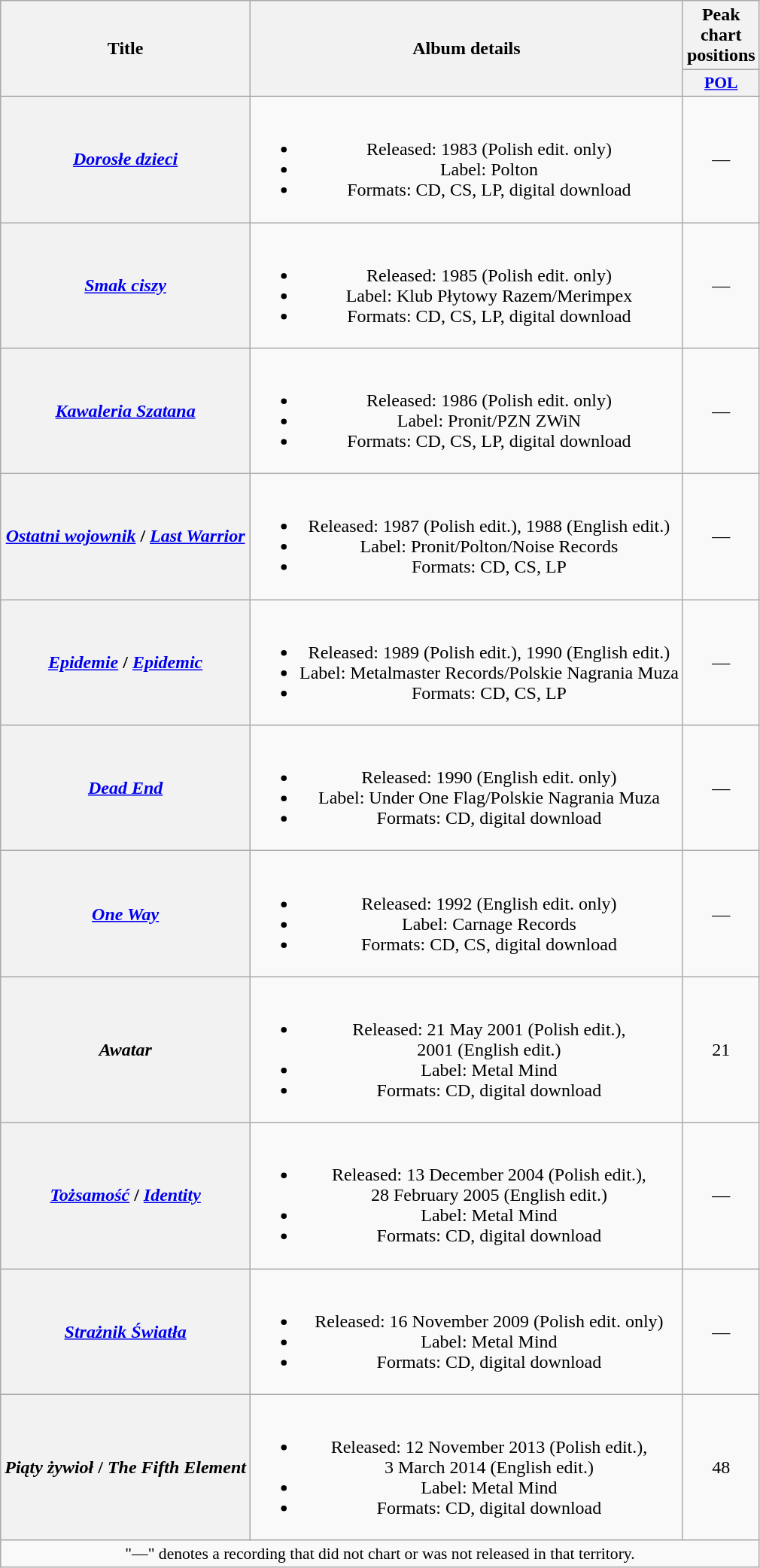<table class="wikitable plainrowheaders" style="text-align:center;">
<tr>
<th scope="col" rowspan="2">Title</th>
<th scope="col" rowspan="2">Album details</th>
<th scope="col" colspan="1">Peak chart positions</th>
</tr>
<tr>
<th scope="col" style="width:3em;font-size:90%;"><a href='#'>POL</a><br></th>
</tr>
<tr>
<th scope="row"><em><a href='#'>Dorosłe dzieci</a></em></th>
<td><br><ul><li>Released: 1983 (Polish edit. only)</li><li>Label: Polton</li><li>Formats: CD, CS, LP, digital download</li></ul></td>
<td>—</td>
</tr>
<tr>
<th scope="row"><em><a href='#'>Smak ciszy</a></em></th>
<td><br><ul><li>Released: 1985 (Polish edit. only)</li><li>Label: Klub Płytowy Razem/Merimpex</li><li>Formats: CD, CS, LP, digital download</li></ul></td>
<td>—</td>
</tr>
<tr>
<th scope="row"><em><a href='#'>Kawaleria Szatana</a></em></th>
<td><br><ul><li>Released: 1986 (Polish edit. only)</li><li>Label: Pronit/PZN ZWiN</li><li>Formats: CD, CS, LP, digital download</li></ul></td>
<td>—</td>
</tr>
<tr>
<th scope="row"><em><a href='#'>Ostatni wojownik</a></em> / <em><a href='#'>Last Warrior</a></em></th>
<td><br><ul><li>Released: 1987 (Polish edit.), 1988 (English edit.)</li><li>Label: Pronit/Polton/Noise Records</li><li>Formats: CD, CS, LP</li></ul></td>
<td>—</td>
</tr>
<tr>
<th scope="row"><em><a href='#'>Epidemie</a></em> / <em><a href='#'>Epidemic</a></em></th>
<td><br><ul><li>Released: 1989 (Polish edit.), 1990 (English edit.)</li><li>Label: Metalmaster Records/Polskie Nagrania Muza</li><li>Formats: CD, CS, LP</li></ul></td>
<td>—</td>
</tr>
<tr>
<th scope="row"><em><a href='#'>Dead End</a></em></th>
<td><br><ul><li>Released: 1990 (English edit. only)</li><li>Label: Under One Flag/Polskie Nagrania Muza</li><li>Formats: CD, digital download</li></ul></td>
<td>—</td>
</tr>
<tr>
<th scope="row"><em><a href='#'>One Way</a></em></th>
<td><br><ul><li>Released: 1992 (English edit. only)</li><li>Label: Carnage Records</li><li>Formats: CD, CS, digital download</li></ul></td>
<td>—</td>
</tr>
<tr>
<th scope="row"><em>Awatar</em></th>
<td><br><ul><li>Released: 21 May 2001 (Polish edit.),<br>2001 (English edit.)</li><li>Label: Metal Mind</li><li>Formats: CD, digital download</li></ul></td>
<td>21</td>
</tr>
<tr>
<th scope="row"><em><a href='#'>Tożsamość</a></em> / <em><a href='#'>Identity</a></em></th>
<td><br><ul><li>Released: 13 December 2004 (Polish edit.),<br> 28 February 2005 (English edit.)</li><li>Label: Metal Mind</li><li>Formats: CD, digital download</li></ul></td>
<td>—</td>
</tr>
<tr>
<th scope="row"><em><a href='#'>Strażnik Światła</a></em></th>
<td><br><ul><li>Released: 16 November 2009 (Polish edit. only)</li><li>Label: Metal Mind</li><li>Formats: CD, digital download</li></ul></td>
<td>—</td>
</tr>
<tr>
<th scope="row"><em>Piąty żywioł</em> / <em>The Fifth Element</em></th>
<td><br><ul><li>Released: 12 November 2013 (Polish edit.),<br>3 March 2014 (English edit.)</li><li>Label: Metal Mind</li><li>Formats: CD, digital download</li></ul></td>
<td>48</td>
</tr>
<tr>
<td colspan="10" style="font-size:90%">"—" denotes a recording that did not chart or was not released in that territory.</td>
</tr>
</table>
